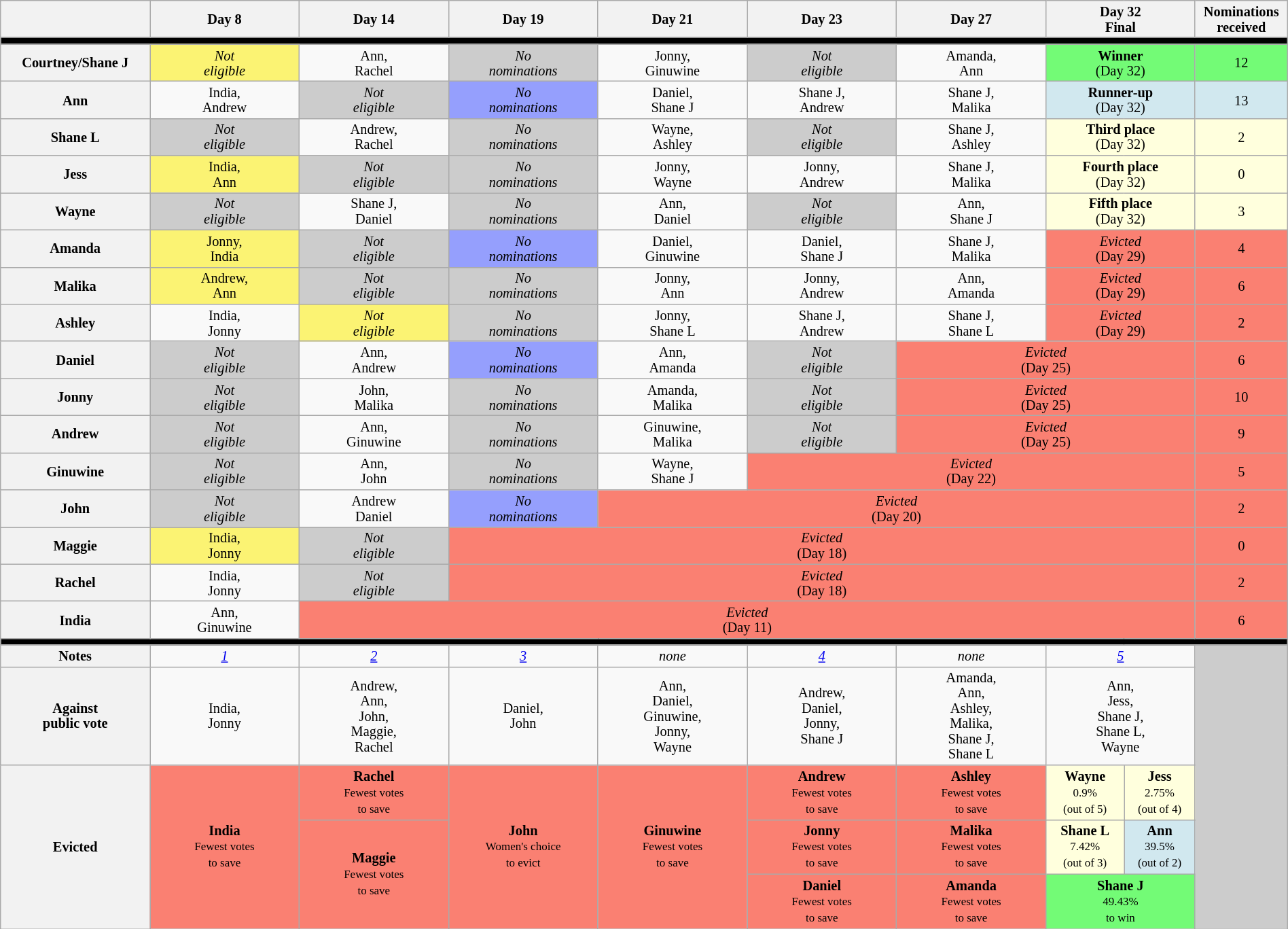<table class="wikitable nowrap"  style="text-align:center; width:100%; font-size:85%; line-height:15px;">
<tr>
<th style="width:10%;"></th>
<th style="width:10%;">Day 8</th>
<th style="width:10%;">Day 14</th>
<th style="width:10%;">Day 19</th>
<th style="width:10%;">Day 21</th>
<th style="width:10%;">Day 23</th>
<th style="width:10%;">Day 27</th>
<th style="width:10%;" colspan=2>Day 32<br>Final</th>
<th style="width:5%;">Nominations<br>received</th>
</tr>
<tr>
<th colspan="10" style="background:black;"></th>
</tr>
<tr>
<th>Courtney/Shane J</th>
<td style="background:#fbf373;"><em>Not<br>eligible</em></td>
<td>Ann,<br>Rachel</td>
<td style="background:#cccccc;"><em>No<br>nominations</em></td>
<td>Jonny,<br>Ginuwine</td>
<td style="background:#cccccc;"><em>Not<br>eligible</em></td>
<td>Amanda,<br>Ann</td>
<td colspan=2 style="background:#73FB76;"><strong>Winner</strong><br>(Day 32)</td>
<td style="background:#73FB76;">12</td>
</tr>
<tr>
<th>Ann</th>
<td>India,<br>Andrew</td>
<td style="background:#cccccc;"><em>Not<br>eligible</em></td>
<td style="background:#959ffd;"><em>No<br>nominations</em></td>
<td>Daniel,<br>Shane J</td>
<td>Shane J,<br>Andrew</td>
<td>Shane J,<br>Malika</td>
<td colspan=2 style="background:#D1E8EF;"><strong>Runner-up</strong><br>(Day 32)</td>
<td style="background:#D1E8EF;">13</td>
</tr>
<tr>
<th>Shane L</th>
<td style="background:#cccccc;"><em>Not<br>eligible</em></td>
<td>Andrew,<br>Rachel</td>
<td style="background:#cccccc;"><em>No<br>nominations</em></td>
<td>Wayne,<br>Ashley</td>
<td style="background:#cccccc;"><em>Not<br>eligible</em></td>
<td>Shane J,<br>Ashley</td>
<td colspan=2 style="background:#ffffdd;"><strong>Third place</strong><br>(Day 32)</td>
<td style="background:#ffffdd;">2</td>
</tr>
<tr>
<th>Jess</th>
<td style="background:#fbf373;">India,<br>Ann</td>
<td style="background:#cccccc;"><em>Not<br>eligible</em></td>
<td style="background:#cccccc;"><em>No<br>nominations</em></td>
<td>Jonny,<br>Wayne</td>
<td>Jonny,<br>Andrew</td>
<td>Shane J,<br>Malika</td>
<td colspan=2 style="background:#ffffdd;"><strong>Fourth place</strong><br>(Day 32)</td>
<td style="background:#ffffdd;">0</td>
</tr>
<tr>
<th>Wayne</th>
<td style="background:#cccccc;"><em>Not<br>eligible</em></td>
<td>Shane J,<br>Daniel</td>
<td style="background:#cccccc;"><em>No<br>nominations</em></td>
<td>Ann,<br>Daniel</td>
<td style="background:#cccccc;"><em>Not<br>eligible</em></td>
<td>Ann,<br>Shane J</td>
<td colspan=2 style="background:#ffffdd;"><strong>Fifth place</strong><br>(Day 32)</td>
<td style="background:#ffffdd;">3</td>
</tr>
<tr>
<th>Amanda</th>
<td style="background:#fbf373;">Jonny,<br>India</td>
<td style="background:#cccccc;"><em>Not<br>eligible</em></td>
<td style="background:#959ffd;"><em>No<br>nominations</em></td>
<td>Daniel,<br>Ginuwine</td>
<td>Daniel,<br>Shane J</td>
<td>Shane J,<br>Malika</td>
<td style="background:#FA8072" colspan="2"><em>Evicted</em><br>(Day 29)</td>
<td style="background:#FA8072">4</td>
</tr>
<tr>
<th>Malika</th>
<td style="background:#fbf373;">Andrew,<br>Ann</td>
<td style="background:#cccccc;"><em>Not<br>eligible</em></td>
<td style="background:#cccccc;"><em>No<br>nominations</em></td>
<td>Jonny,<br>Ann</td>
<td>Jonny,<br>Andrew</td>
<td>Ann,<br>Amanda</td>
<td style="background:#FA8072" colspan="2"><em>Evicted</em><br>(Day 29)</td>
<td style="background:#FA8072">6</td>
</tr>
<tr>
<th>Ashley</th>
<td>India,<br>Jonny</td>
<td style="background:#fbf373;"><em>Not<br>eligible</em></td>
<td style="background:#cccccc;"><em>No<br>nominations</em></td>
<td>Jonny,<br>Shane L</td>
<td>Shane J,<br>Andrew</td>
<td>Shane J,<br>Shane L</td>
<td style="background:#FA8072" colspan="2"><em>Evicted</em><br>(Day 29)</td>
<td style="background:#FA8072">2</td>
</tr>
<tr>
<th>Daniel</th>
<td style="background:#cccccc;"><em>Not<br>eligible</em></td>
<td>Ann,<br>Andrew</td>
<td bgcolor=#959ffd><em>No<br>nominations</em></td>
<td>Ann,<br>Amanda</td>
<td style="background:#cccccc;"><em>Not<br>eligible</em></td>
<td style="background:#FA8072" colspan="3"><em>Evicted</em><br>(Day 25)</td>
<td style="background:#FA8072">6</td>
</tr>
<tr>
<th>Jonny</th>
<td style="background:#cccccc;"><em>Not<br>eligible</em></td>
<td>John,<br>Malika</td>
<td style="background:#cccccc;"><em>No<br>nominations</em></td>
<td>Amanda,<br>Malika</td>
<td style="background:#cccccc;"><em>Not<br>eligible</em></td>
<td style="background:#FA8072" colspan="3"><em>Evicted</em><br>(Day 25)</td>
<td style="background:#FA8072">10</td>
</tr>
<tr>
<th>Andrew</th>
<td style="background:#cccccc;"><em>Not<br>eligible</em></td>
<td>Ann,<br>Ginuwine</td>
<td style="background:#cccccc;"><em>No<br>nominations</em></td>
<td>Ginuwine,<br>Malika</td>
<td style="background:#cccccc;"><em>Not<br>eligible</em></td>
<td style="background:#FA8072" colspan="3"><em>Evicted</em><br>(Day 25)</td>
<td style="background:#FA8072">9</td>
</tr>
<tr>
<th>Ginuwine</th>
<td style="background:#cccccc;"><em>Not<br>eligible</em></td>
<td>Ann,<br>John</td>
<td style="background:#cccccc;"><em>No<br>nominations</em></td>
<td>Wayne,<br> Shane J</td>
<td style="background:#FA8072" colspan="4"><em>Evicted</em><br>(Day 22)</td>
<td style="background:#FA8072">5</td>
</tr>
<tr>
<th>John</th>
<td style="background:#cccccc;"><em>Not<br>eligible</em></td>
<td>Andrew<br>Daniel</td>
<td bgcolor=#959ffd><em>No<br>nominations</em></td>
<td style="background:#FA8072" colspan="5"><em>Evicted</em><br>(Day 20)</td>
<td style="background:#FA8072">2</td>
</tr>
<tr>
<th>Maggie</th>
<td style="background:#fbf373;">India,<br>Jonny</td>
<td style="background:#cccccc;"><em>Not<br>eligible</em></td>
<td style="background:#FA8072" colspan="6"><em>Evicted</em><br>(Day 18)</td>
<td style="background:#FA8072">0</td>
</tr>
<tr>
<th>Rachel</th>
<td>India,<br>Jonny</td>
<td style="background:#cccccc;"><em>Not<br>eligible</em></td>
<td style="background:#FA8072" colspan="6"><em>Evicted</em><br>(Day 18)</td>
<td style="background:#FA8072">2</td>
</tr>
<tr>
<th>India</th>
<td>Ann,<br>Ginuwine</td>
<td style="background:#FA8072" colspan="7"><em>Evicted</em><br>(Day 11)</td>
<td style="background:#FA8072">6</td>
</tr>
<tr>
<th colspan="10" style="background:black;"></th>
</tr>
<tr>
<th>Notes</th>
<td><em><a href='#'>1</a></em></td>
<td><em><a href='#'>2</a></em></td>
<td><em><a href='#'>3</a></em></td>
<td><em>none</em></td>
<td><em><a href='#'>4</a></em></td>
<td><em>none</em></td>
<td colspan=2><em><a href='#'>5</a></em></td>
<td rowspan="6" style="background:#cccccc;"></td>
</tr>
<tr>
<th>Against<br>public vote</th>
<td>India,<br>Jonny</td>
<td>Andrew,<br>Ann,<br>John,<br>Maggie,<br>Rachel</td>
<td>Daniel,<br>John</td>
<td>Ann,<br>Daniel,<br>Ginuwine,<br>Jonny,<br>Wayne</td>
<td>Andrew,<br>Daniel,<br>Jonny,<br>Shane J</td>
<td>Amanda,<br>Ann,<br>Ashley,<br>Malika,<br>Shane J,<br>Shane L</td>
<td colspan=2>Ann,<br>Jess,<br>Shane J,<br>Shane L,<br>Wayne</td>
</tr>
<tr>
<th rowspan=4>Evicted</th>
<td rowspan=4 style="background:#FA8072"><strong>India</strong><br><small>Fewest votes<br>to save</small></td>
<td rowspan=2 style="background:#FA8072"><strong>Rachel</strong><br><small>Fewest votes<br>to save</small></td>
<td rowspan=4 style="background:#FA8072"><strong>John</strong><br><small>Women's choice<br>to evict</small></td>
<td rowspan=4 style="background:#FA8072"><strong>Ginuwine</strong><br><small>Fewest votes<br>to save</small></td>
<td style="background:#FA8072"><strong>Andrew</strong><br><small>Fewest votes<br>to save</small></td>
<td style="background:#FA8072"><strong>Ashley</strong><br><small>Fewest votes<br>to save</small></td>
<td style="background:#ffffdd"><strong>Wayne</strong><br><small>0.9%<br>(out of 5)</small></td>
<td style="background:#ffffdd"><strong>Jess</strong><br><small>2.75%<br>(out of 4)</small></td>
</tr>
<tr>
<td rowspan=2 style="background:#FA8072"><strong>Jonny</strong><br><small>Fewest votes<br>to save</small></td>
<td rowspan=2 style="background:#FA8072"><strong>Malika</strong><br><small>Fewest votes<br>to save</small></td>
<td rowspan=2 style="background:#ffffdd"><strong>Shane L</strong><br><small>7.42%<br>(out of 3)</small></td>
<td rowspan=2 style="background:#D1E8EF"><strong>Ann</strong><br><small>39.5%<br>(out of 2)</small></td>
</tr>
<tr>
<td rowspan=2 style="background:#FA8072"><strong>Maggie</strong><br><small>Fewest votes<br>to save</small></td>
</tr>
<tr>
<td style="background:#FA8072"><strong>Daniel</strong><br><small>Fewest votes<br>to save</small></td>
<td style="background:#FA8072"><strong>Amanda</strong><br><small>Fewest votes<br>to save</small></td>
<td colspan="2" style="background:#73FB76"><strong>Shane J</strong><br><small>49.43%<br>to win</small></td>
</tr>
</table>
